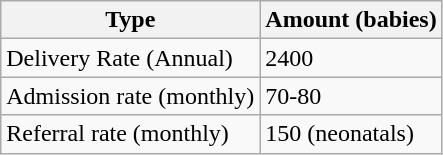<table class="wikitable">
<tr>
<th>Type</th>
<th>Amount (babies)</th>
</tr>
<tr>
<td>Delivery Rate (Annual)</td>
<td>2400</td>
</tr>
<tr>
<td>Admission rate (monthly)</td>
<td>70-80</td>
</tr>
<tr>
<td>Referral rate (monthly)</td>
<td>150 (neonatals)</td>
</tr>
</table>
